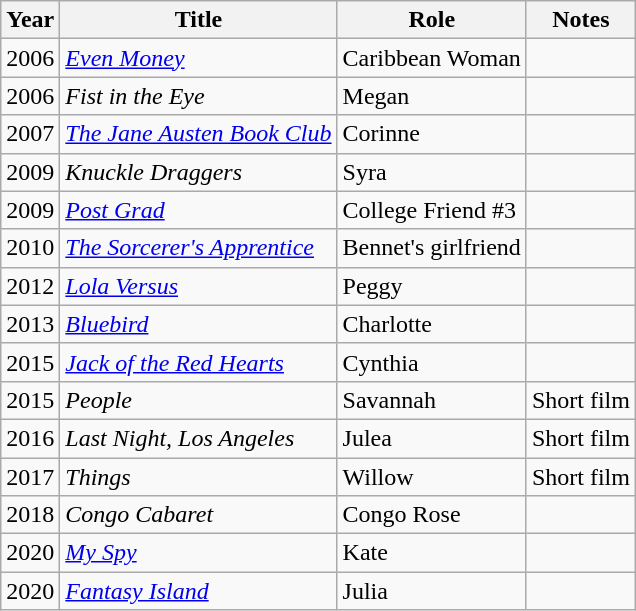<table class="wikitable sortable">
<tr>
<th>Year</th>
<th>Title</th>
<th>Role</th>
<th>Notes</th>
</tr>
<tr>
<td>2006</td>
<td><em><a href='#'>Even Money</a></em></td>
<td>Caribbean Woman</td>
<td></td>
</tr>
<tr>
<td>2006</td>
<td><em>Fist in the Eye</em></td>
<td>Megan</td>
<td></td>
</tr>
<tr>
<td>2007</td>
<td><em><a href='#'>The Jane Austen Book Club</a></em></td>
<td>Corinne</td>
<td></td>
</tr>
<tr>
<td>2009</td>
<td><em>Knuckle Draggers</em></td>
<td>Syra</td>
<td></td>
</tr>
<tr>
<td>2009</td>
<td><em><a href='#'>Post Grad</a></em></td>
<td>College Friend #3</td>
<td></td>
</tr>
<tr>
<td>2010</td>
<td><em><a href='#'>The Sorcerer's Apprentice</a></em></td>
<td>Bennet's girlfriend</td>
<td></td>
</tr>
<tr>
<td>2012</td>
<td><em><a href='#'>Lola Versus</a></em></td>
<td>Peggy</td>
<td></td>
</tr>
<tr>
<td>2013</td>
<td><em><a href='#'>Bluebird</a></em></td>
<td>Charlotte</td>
<td></td>
</tr>
<tr>
<td>2015</td>
<td><em><a href='#'>Jack of the Red Hearts</a></em></td>
<td>Cynthia</td>
<td></td>
</tr>
<tr>
<td>2015</td>
<td><em>People</em></td>
<td>Savannah</td>
<td>Short film</td>
</tr>
<tr>
<td>2016</td>
<td><em>Last Night, Los Angeles</em></td>
<td>Julea</td>
<td>Short film</td>
</tr>
<tr>
<td>2017</td>
<td><em>Things</em></td>
<td>Willow</td>
<td>Short film</td>
</tr>
<tr>
<td>2018</td>
<td><em>Congo Cabaret</em></td>
<td>Congo Rose</td>
<td></td>
</tr>
<tr>
<td>2020</td>
<td><em><a href='#'>My Spy</a></em></td>
<td>Kate</td>
<td></td>
</tr>
<tr>
<td>2020</td>
<td><em><a href='#'>Fantasy Island</a></em></td>
<td>Julia</td>
<td></td>
</tr>
</table>
